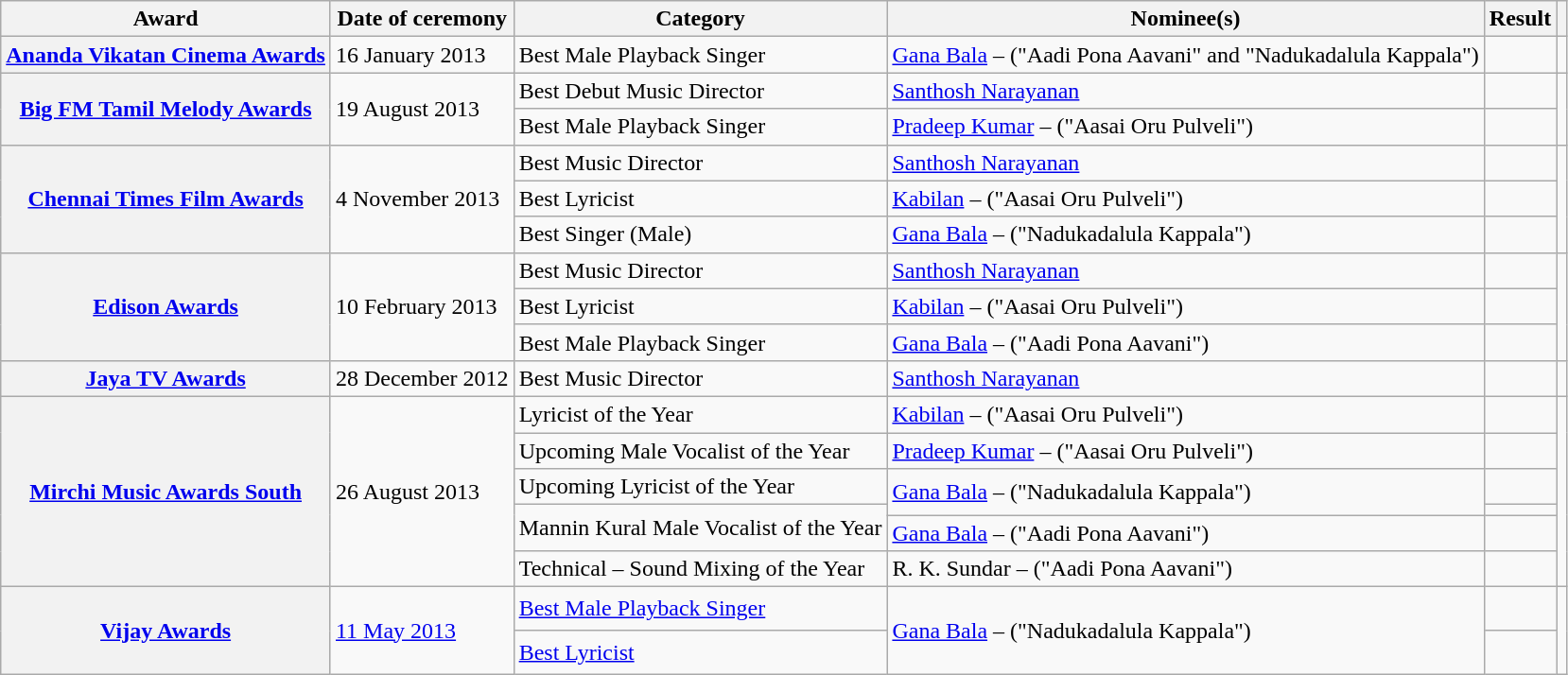<table class="wikitable plainrowheaders sortable">
<tr>
<th scope="col">Award</th>
<th scope="col">Date of ceremony</th>
<th scope="col">Category</th>
<th scope="col">Nominee(s)</th>
<th scope="col" class="unsortable">Result</th>
<th scope="col" class="unsortable"></th>
</tr>
<tr>
<th scope="row"><a href='#'>Ananda Vikatan Cinema Awards</a></th>
<td>16 January 2013</td>
<td>Best Male Playback Singer</td>
<td><a href='#'>Gana Bala</a> – ("Aadi Pona Aavani" and "Nadukadalula Kappala")</td>
<td></td>
<td style="text-align:center;"><br></td>
</tr>
<tr>
<th rowspan="2" scope="row"><a href='#'>Big FM Tamil Melody Awards</a></th>
<td rowspan="2">19 August 2013</td>
<td>Best Debut Music Director</td>
<td><a href='#'>Santhosh Narayanan</a></td>
<td></td>
<td rowspan="2" style="text-align:center;"><br></td>
</tr>
<tr>
<td>Best Male Playback Singer</td>
<td><a href='#'>Pradeep Kumar</a> – ("Aasai Oru Pulveli")</td>
<td></td>
</tr>
<tr>
<th rowspan="3" scope="row"><a href='#'>Chennai Times Film Awards</a></th>
<td rowspan="3">4 November 2013</td>
<td>Best Music Director</td>
<td><a href='#'>Santhosh Narayanan</a></td>
<td></td>
<td rowspan="3" style="text-align:center;"><br></td>
</tr>
<tr>
<td>Best Lyricist</td>
<td><a href='#'>Kabilan</a> – ("Aasai Oru Pulveli")</td>
<td></td>
</tr>
<tr>
<td>Best Singer (Male)</td>
<td><a href='#'>Gana Bala</a> – ("Nadukadalula Kappala")</td>
<td></td>
</tr>
<tr>
<th rowspan="3" scope="row"><a href='#'>Edison Awards</a></th>
<td rowspan="3">10 February 2013</td>
<td>Best Music Director</td>
<td><a href='#'>Santhosh Narayanan</a></td>
<td></td>
<td rowspan="3" style="text-align:center;"><br><br></td>
</tr>
<tr>
<td>Best Lyricist</td>
<td><a href='#'>Kabilan</a> – ("Aasai Oru Pulveli")</td>
<td></td>
</tr>
<tr>
<td>Best Male Playback Singer</td>
<td><a href='#'>Gana Bala</a> – ("Aadi Pona Aavani")</td>
<td></td>
</tr>
<tr>
<th scope="row"><a href='#'>Jaya TV Awards</a></th>
<td>28 December 2012</td>
<td>Best Music Director</td>
<td><a href='#'>Santhosh Narayanan</a></td>
<td></td>
<td style="text-align:center;"></td>
</tr>
<tr>
<th rowspan="6" scope="row"><a href='#'>Mirchi Music Awards South</a></th>
<td rowspan="6">26 August 2013</td>
<td>Lyricist of the Year</td>
<td><a href='#'>Kabilan</a> – ("Aasai Oru Pulveli")</td>
<td></td>
<td rowspan="6" style="text-align:center;"><br><br></td>
</tr>
<tr>
<td>Upcoming Male Vocalist of the Year</td>
<td><a href='#'>Pradeep Kumar</a> – ("Aasai Oru Pulveli")</td>
<td></td>
</tr>
<tr>
<td>Upcoming Lyricist of the Year</td>
<td rowspan="2"><a href='#'>Gana Bala</a> – ("Nadukadalula Kappala")</td>
<td></td>
</tr>
<tr>
<td rowspan="2">Mannin Kural Male Vocalist of the Year</td>
<td></td>
</tr>
<tr>
<td><a href='#'>Gana Bala</a> – ("Aadi Pona Aavani")</td>
<td></td>
</tr>
<tr>
<td>Technical – Sound Mixing of the Year</td>
<td>R. K. Sundar – ("Aadi Pona Aavani")</td>
<td></td>
</tr>
<tr>
<th rowspan="2" scope="row"><a href='#'>Vijay Awards</a></th>
<td rowspan="2"><a href='#'>11 May 2013</a></td>
<td><a href='#'>Best Male Playback Singer</a></td>
<td rowspan="2"><a href='#'>Gana Bala</a> – ("Nadukadalula Kappala")</td>
<td></td>
<td rowspan="2" style="text-align:center;"><br><br><br></td>
</tr>
<tr>
<td><a href='#'>Best Lyricist</a></td>
<td></td>
</tr>
</table>
